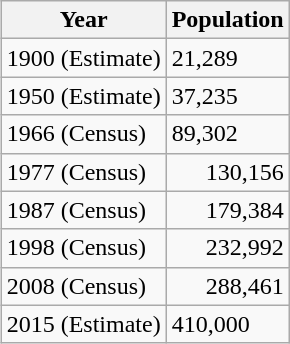<table class="wikitable" style="float: right;">
<tr>
<th>Year</th>
<th>Population</th>
</tr>
<tr>
<td>1900 (Estimate)</td>
<td>21,289</td>
</tr>
<tr>
<td>1950 (Estimate)</td>
<td>37,235</td>
</tr>
<tr>
<td>1966 (Census)</td>
<td>89,302</td>
</tr>
<tr>
<td>1977 (Census)</td>
<td style="text-align:right;">130,156</td>
</tr>
<tr>
<td>1987 (Census)</td>
<td style="text-align:right;">179,384</td>
</tr>
<tr>
<td>1998 (Census)</td>
<td style="text-align:right;">232,992</td>
</tr>
<tr>
<td>2008 (Census)</td>
<td style="text-align:right;">288,461</td>
</tr>
<tr>
<td>2015 (Estimate)</td>
<td>410,000</td>
</tr>
</table>
